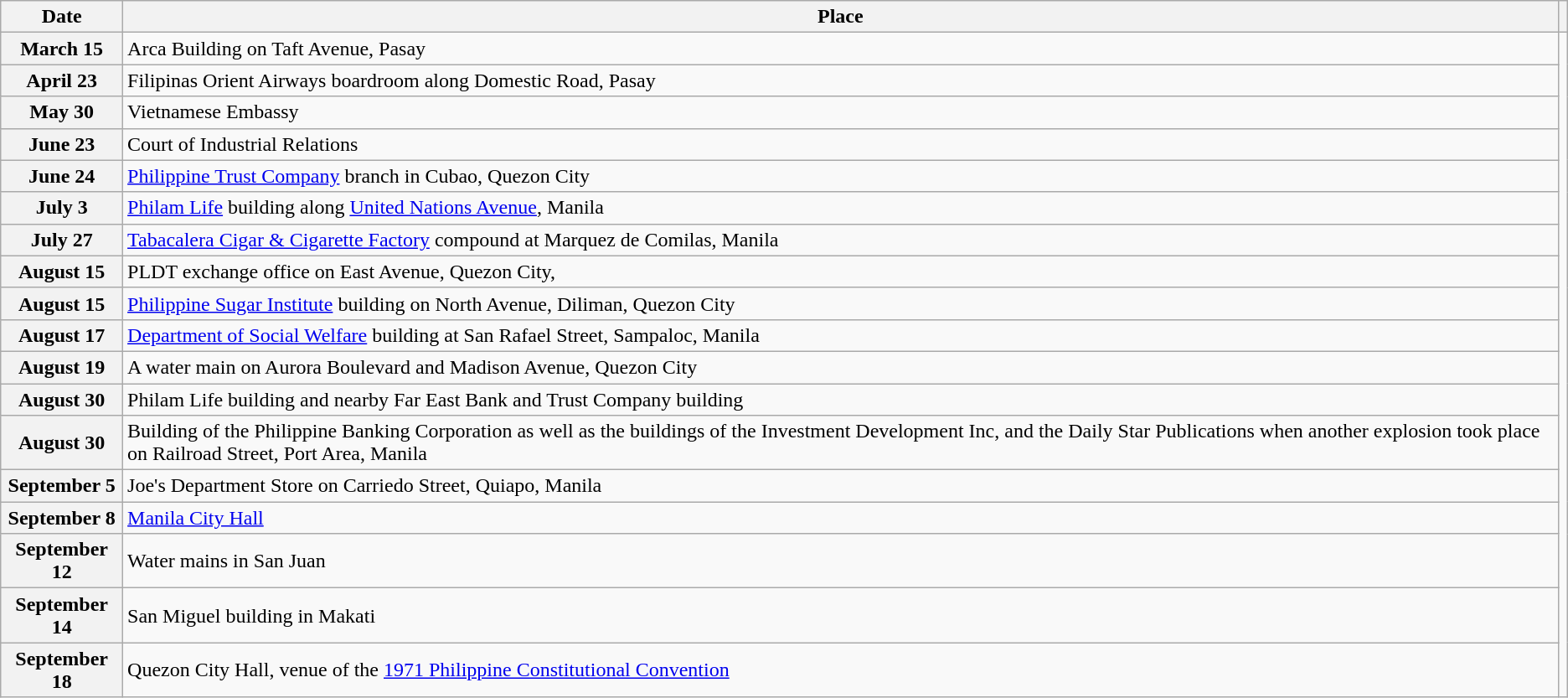<table class="wikitable">
<tr>
<th scope="col">Date</th>
<th scope="col">Place</th>
<th></th>
</tr>
<tr>
<th scope="row">March 15</th>
<td>Arca Building on Taft Avenue, Pasay</td>
</tr>
<tr>
<th scope="row">April 23</th>
<td>Filipinas Orient Airways boardroom along Domestic Road, Pasay</td>
</tr>
<tr>
<th scope="row">May 30</th>
<td>Vietnamese Embassy</td>
</tr>
<tr>
<th scope="row">June 23</th>
<td>Court of Industrial Relations</td>
</tr>
<tr>
<th scope="row">June 24</th>
<td><a href='#'>Philippine Trust Company</a> branch in Cubao, Quezon City</td>
</tr>
<tr>
<th scope="row">July 3</th>
<td><a href='#'>Philam Life</a> building along <a href='#'>United Nations Avenue</a>, Manila</td>
</tr>
<tr>
<th scope="row">July 27</th>
<td><a href='#'>Tabacalera Cigar & Cigarette Factory</a> compound at Marquez de Comilas, Manila</td>
</tr>
<tr>
<th scope="row">August 15</th>
<td>PLDT exchange office on East Avenue, Quezon City,</td>
</tr>
<tr>
<th scope="row">August 15</th>
<td><a href='#'>Philippine Sugar Institute</a> building on North Avenue, Diliman, Quezon City</td>
</tr>
<tr>
<th scope="row">August 17</th>
<td><a href='#'>Department of Social Welfare</a> building at San Rafael Street, Sampaloc, Manila</td>
</tr>
<tr>
<th scope="row">August 19</th>
<td>A water main on Aurora Boulevard and Madison Avenue, Quezon City</td>
</tr>
<tr>
<th scope="row">August 30</th>
<td>Philam Life building and nearby Far East Bank and Trust Company building</td>
</tr>
<tr>
<th scope="row">August 30</th>
<td>Building of the Philippine Banking Corporation as well as the buildings of the Investment Development Inc, and the Daily Star Publications when another explosion took place on Railroad Street, Port Area, Manila</td>
</tr>
<tr>
<th scope="row">September 5</th>
<td>Joe's Department Store on Carriedo Street, Quiapo, Manila</td>
</tr>
<tr>
<th scope="row">September 8</th>
<td><a href='#'>Manila City Hall</a></td>
</tr>
<tr>
<th scope="row">September 12</th>
<td>Water mains in San Juan</td>
</tr>
<tr>
<th scope="row">September 14</th>
<td>San Miguel building in Makati</td>
</tr>
<tr>
<th scope="row">September 18</th>
<td>Quezon City Hall, venue of the <a href='#'>1971 Philippine Constitutional Convention</a></td>
</tr>
</table>
